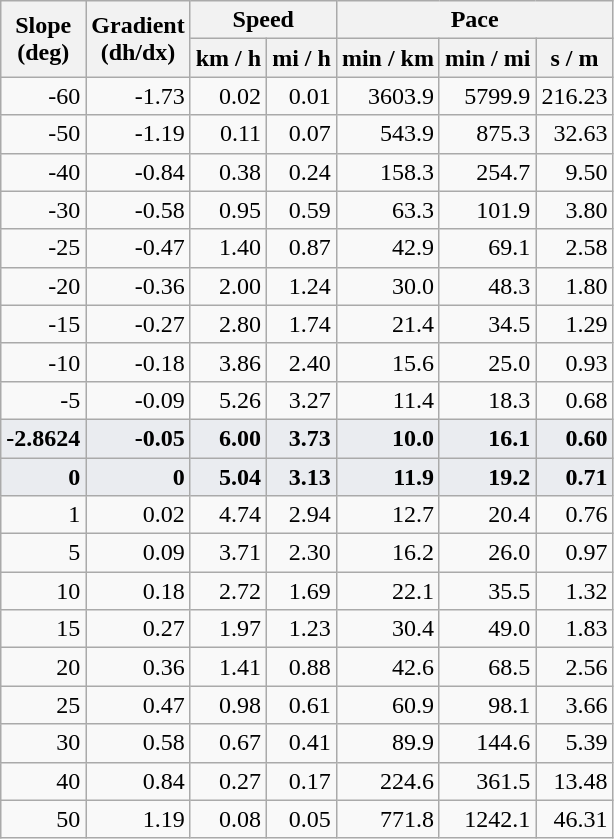<table class="wikitable">
<tr>
<th rowspan="2">Slope<br>(deg)</th>
<th rowspan="2">Gradient<br>(dh/dx)</th>
<th colspan = "2">Speed</th>
<th colspan = "3">Pace</th>
</tr>
<tr>
<th>km / h</th>
<th>mi / h</th>
<th>min / km</th>
<th>min / mi</th>
<th>s / m</th>
</tr>
<tr | style="text-align: right;">
<td>-60</td>
<td>-1.73</td>
<td>0.02</td>
<td>0.01</td>
<td>3603.9</td>
<td>5799.9</td>
<td>216.23</td>
</tr>
<tr | style="text-align: right;">
<td>-50</td>
<td>-1.19</td>
<td>0.11</td>
<td>0.07</td>
<td>543.9</td>
<td>875.3</td>
<td>32.63</td>
</tr>
<tr | style="text-align: right;">
<td>-40</td>
<td>-0.84</td>
<td>0.38</td>
<td>0.24</td>
<td>158.3</td>
<td>254.7</td>
<td>9.50</td>
</tr>
<tr | style="text-align: right;">
<td>-30</td>
<td>-0.58</td>
<td>0.95</td>
<td>0.59</td>
<td>63.3</td>
<td>101.9</td>
<td>3.80</td>
</tr>
<tr | style="text-align: right;">
<td>-25</td>
<td>-0.47</td>
<td>1.40</td>
<td>0.87</td>
<td>42.9</td>
<td>69.1</td>
<td>2.58</td>
</tr>
<tr | style="text-align: right;">
<td>-20</td>
<td>-0.36</td>
<td>2.00</td>
<td>1.24</td>
<td>30.0</td>
<td>48.3</td>
<td>1.80</td>
</tr>
<tr | style="text-align: right;">
<td>-15</td>
<td>-0.27</td>
<td>2.80</td>
<td>1.74</td>
<td>21.4</td>
<td>34.5</td>
<td>1.29</td>
</tr>
<tr | style="text-align: right;">
<td>-10</td>
<td>-0.18</td>
<td>3.86</td>
<td>2.40</td>
<td>15.6</td>
<td>25.0</td>
<td>0.93</td>
</tr>
<tr | style="text-align: right;">
<td>-5</td>
<td>-0.09</td>
<td>5.26</td>
<td>3.27</td>
<td>11.4</td>
<td>18.3</td>
<td>0.68</td>
</tr>
<tr | style="text-align: right; font-weight: bold; background-color: #EAECF0;">
<td>-2.8624</td>
<td>-0.05</td>
<td>6.00</td>
<td>3.73</td>
<td>10.0</td>
<td>16.1</td>
<td>0.60</td>
</tr>
<tr | style="text-align: right; font-weight: bold; background-color: #EAECF0;">
<td>0</td>
<td>0</td>
<td>5.04</td>
<td>3.13</td>
<td>11.9</td>
<td>19.2</td>
<td>0.71</td>
</tr>
<tr | style="text-align: right;">
<td>1</td>
<td>0.02</td>
<td>4.74</td>
<td>2.94</td>
<td>12.7</td>
<td>20.4</td>
<td>0.76</td>
</tr>
<tr | style="text-align: right;">
<td>5</td>
<td>0.09</td>
<td>3.71</td>
<td>2.30</td>
<td>16.2</td>
<td>26.0</td>
<td>0.97</td>
</tr>
<tr | style="text-align: right;">
<td>10</td>
<td>0.18</td>
<td>2.72</td>
<td>1.69</td>
<td>22.1</td>
<td>35.5</td>
<td>1.32</td>
</tr>
<tr | style="text-align: right;">
<td>15</td>
<td>0.27</td>
<td>1.97</td>
<td>1.23</td>
<td>30.4</td>
<td>49.0</td>
<td>1.83</td>
</tr>
<tr | style="text-align: right;">
<td>20</td>
<td>0.36</td>
<td>1.41</td>
<td>0.88</td>
<td>42.6</td>
<td>68.5</td>
<td>2.56</td>
</tr>
<tr | style="text-align: right;">
<td>25</td>
<td>0.47</td>
<td>0.98</td>
<td>0.61</td>
<td>60.9</td>
<td>98.1</td>
<td>3.66</td>
</tr>
<tr | style="text-align: right;">
<td>30</td>
<td>0.58</td>
<td>0.67</td>
<td>0.41</td>
<td>89.9</td>
<td>144.6</td>
<td>5.39</td>
</tr>
<tr | style="text-align: right;">
<td>40</td>
<td>0.84</td>
<td>0.27</td>
<td>0.17</td>
<td>224.6</td>
<td>361.5</td>
<td>13.48</td>
</tr>
<tr | style="text-align: right;">
<td>50</td>
<td>1.19</td>
<td>0.08</td>
<td>0.05</td>
<td>771.8</td>
<td>1242.1</td>
<td>46.31</td>
</tr>
</table>
